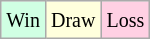<table class="wikitable">
<tr>
<td style="background:#d0ffe3;"><small>Win</small></td>
<td style="background:#ffffdd;"><small>Draw</small></td>
<td style="background:#ffd0e3;"><small>Loss</small></td>
</tr>
</table>
